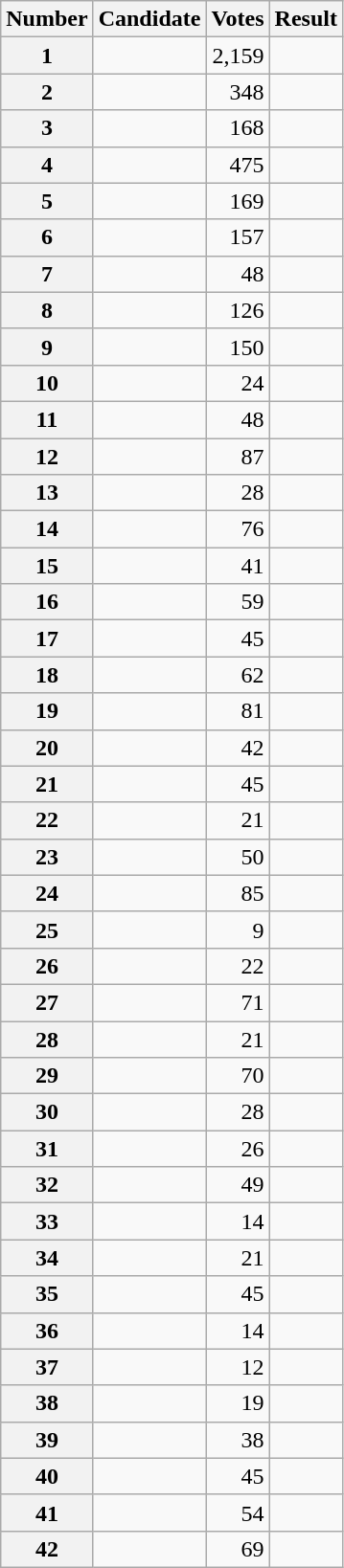<table class="wikitable sortable">
<tr>
<th scope="col">Number</th>
<th scope="col">Candidate</th>
<th scope="col">Votes</th>
<th scope="col">Result</th>
</tr>
<tr>
<th scope="row">1</th>
<td></td>
<td style="text-align:right">2,159</td>
<td></td>
</tr>
<tr>
<th scope="row">2</th>
<td></td>
<td style="text-align:right">348</td>
<td></td>
</tr>
<tr>
<th scope="row">3</th>
<td></td>
<td style="text-align:right">168</td>
<td></td>
</tr>
<tr>
<th scope="row">4</th>
<td></td>
<td style="text-align:right">475</td>
<td></td>
</tr>
<tr>
<th scope="row">5</th>
<td></td>
<td style="text-align:right">169</td>
<td></td>
</tr>
<tr>
<th scope="row">6</th>
<td></td>
<td style="text-align:right">157</td>
<td></td>
</tr>
<tr>
<th scope="row">7</th>
<td></td>
<td style="text-align:right">48</td>
<td></td>
</tr>
<tr>
<th scope="row">8</th>
<td></td>
<td style="text-align:right">126</td>
<td></td>
</tr>
<tr>
<th scope="row">9</th>
<td></td>
<td style="text-align:right">150</td>
<td></td>
</tr>
<tr>
<th scope="row">10</th>
<td></td>
<td style="text-align:right">24</td>
<td></td>
</tr>
<tr>
<th scope="row">11</th>
<td></td>
<td style="text-align:right">48</td>
<td></td>
</tr>
<tr>
<th scope="row">12</th>
<td></td>
<td style="text-align:right">87</td>
<td></td>
</tr>
<tr>
<th scope="row">13</th>
<td></td>
<td style="text-align:right">28</td>
<td></td>
</tr>
<tr>
<th scope="row">14</th>
<td></td>
<td style="text-align:right">76</td>
<td></td>
</tr>
<tr>
<th scope="row">15</th>
<td></td>
<td style="text-align:right">41</td>
<td></td>
</tr>
<tr>
<th scope="row">16</th>
<td></td>
<td style="text-align:right">59</td>
<td></td>
</tr>
<tr>
<th scope="row">17</th>
<td></td>
<td style="text-align:right">45</td>
<td></td>
</tr>
<tr>
<th scope="row">18</th>
<td></td>
<td style="text-align:right">62</td>
<td></td>
</tr>
<tr>
<th scope="row">19</th>
<td></td>
<td style="text-align:right">81</td>
<td></td>
</tr>
<tr>
<th scope="row">20</th>
<td></td>
<td style="text-align:right">42</td>
<td></td>
</tr>
<tr>
<th scope="row">21</th>
<td></td>
<td style="text-align:right">45</td>
<td></td>
</tr>
<tr>
<th scope="row">22</th>
<td></td>
<td style="text-align:right">21</td>
<td></td>
</tr>
<tr>
<th scope="row">23</th>
<td></td>
<td style="text-align:right">50</td>
<td></td>
</tr>
<tr>
<th scope="row">24</th>
<td></td>
<td style="text-align:right">85</td>
<td></td>
</tr>
<tr>
<th scope="row">25</th>
<td></td>
<td style="text-align:right">9</td>
<td></td>
</tr>
<tr>
<th scope="row">26</th>
<td></td>
<td style="text-align:right">22</td>
<td></td>
</tr>
<tr>
<th scope="row">27</th>
<td></td>
<td style="text-align:right">71</td>
<td></td>
</tr>
<tr>
<th scope="row">28</th>
<td></td>
<td style="text-align:right">21</td>
<td></td>
</tr>
<tr>
<th scope="row">29</th>
<td></td>
<td style="text-align:right">70</td>
<td></td>
</tr>
<tr>
<th scope="row">30</th>
<td></td>
<td style="text-align:right">28</td>
<td></td>
</tr>
<tr>
<th scope="row">31</th>
<td></td>
<td style="text-align:right">26</td>
<td></td>
</tr>
<tr>
<th scope="row">32</th>
<td></td>
<td style="text-align:right">49</td>
<td></td>
</tr>
<tr>
<th scope="row">33</th>
<td></td>
<td style="text-align:right">14</td>
<td></td>
</tr>
<tr>
<th scope="row">34</th>
<td></td>
<td style="text-align:right">21</td>
<td></td>
</tr>
<tr>
<th scope="row">35</th>
<td></td>
<td style="text-align:right">45</td>
<td></td>
</tr>
<tr>
<th scope="row">36</th>
<td></td>
<td style="text-align:right">14</td>
<td></td>
</tr>
<tr>
<th scope="row">37</th>
<td></td>
<td style="text-align:right">12</td>
<td></td>
</tr>
<tr>
<th scope="row">38</th>
<td></td>
<td style="text-align:right">19</td>
<td></td>
</tr>
<tr>
<th scope="row">39</th>
<td></td>
<td style="text-align:right">38</td>
<td></td>
</tr>
<tr>
<th scope="row">40</th>
<td></td>
<td style="text-align:right">45</td>
<td></td>
</tr>
<tr>
<th scope="row">41</th>
<td></td>
<td style="text-align:right">54</td>
<td></td>
</tr>
<tr>
<th scope="row">42</th>
<td></td>
<td style="text-align:right">69</td>
<td></td>
</tr>
</table>
